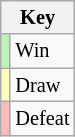<table class="wikitable" style="font-size: 85%">
<tr>
<th colspan="2">Key</th>
</tr>
<tr>
<td bgcolor=#BBF3BB></td>
<td>Win</td>
</tr>
<tr>
<td bgcolor=#FFFFBB></td>
<td>Draw</td>
</tr>
<tr>
<td bgcolor=#FFBBBB></td>
<td>Defeat</td>
</tr>
</table>
